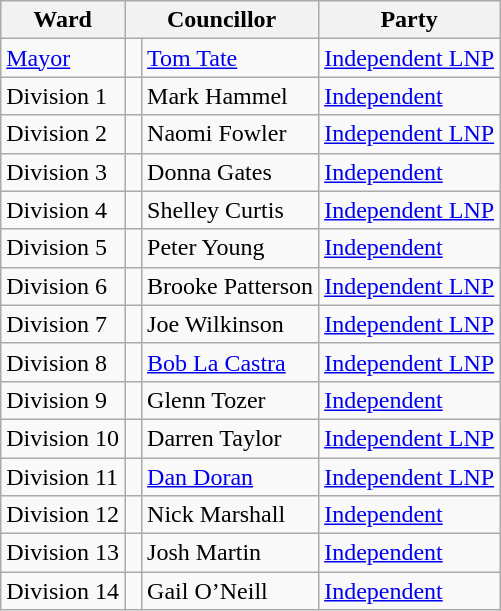<table class="wikitable">
<tr>
<th>Ward</th>
<th colspan="2">Councillor</th>
<th>Party</th>
</tr>
<tr>
<td><a href='#'>Mayor</a></td>
<td> </td>
<td><a href='#'>Tom Tate</a></td>
<td><a href='#'>Independent LNP</a></td>
</tr>
<tr>
<td>Division 1</td>
<td> </td>
<td>Mark Hammel</td>
<td><a href='#'>Independent</a></td>
</tr>
<tr>
<td>Division 2</td>
<td> </td>
<td>Naomi Fowler</td>
<td><a href='#'>Independent LNP</a></td>
</tr>
<tr>
<td>Division 3</td>
<td> </td>
<td>Donna Gates</td>
<td><a href='#'>Independent</a></td>
</tr>
<tr>
<td>Division 4</td>
<td> </td>
<td>Shelley Curtis</td>
<td><a href='#'>Independent LNP</a></td>
</tr>
<tr>
<td>Division 5</td>
<td> </td>
<td>Peter Young</td>
<td><a href='#'>Independent</a></td>
</tr>
<tr>
<td>Division 6</td>
<td> </td>
<td>Brooke Patterson</td>
<td><a href='#'>Independent LNP</a></td>
</tr>
<tr>
<td>Division 7</td>
<td> </td>
<td>Joe Wilkinson</td>
<td><a href='#'>Independent LNP</a></td>
</tr>
<tr>
<td>Division 8</td>
<td> </td>
<td><a href='#'>Bob La Castra</a></td>
<td><a href='#'>Independent LNP</a></td>
</tr>
<tr>
<td>Division 9</td>
<td> </td>
<td>Glenn Tozer</td>
<td><a href='#'>Independent</a></td>
</tr>
<tr>
<td>Division 10</td>
<td> </td>
<td>Darren Taylor</td>
<td><a href='#'>Independent LNP</a></td>
</tr>
<tr>
<td>Division 11</td>
<td> </td>
<td><a href='#'>Dan Doran</a></td>
<td><a href='#'>Independent LNP</a></td>
</tr>
<tr>
<td>Division 12</td>
<td> </td>
<td>Nick Marshall</td>
<td><a href='#'>Independent</a></td>
</tr>
<tr>
<td>Division 13</td>
<td> </td>
<td>Josh Martin</td>
<td><a href='#'>Independent</a></td>
</tr>
<tr>
<td>Division 14</td>
<td> </td>
<td>Gail O’Neill</td>
<td><a href='#'>Independent</a></td>
</tr>
</table>
